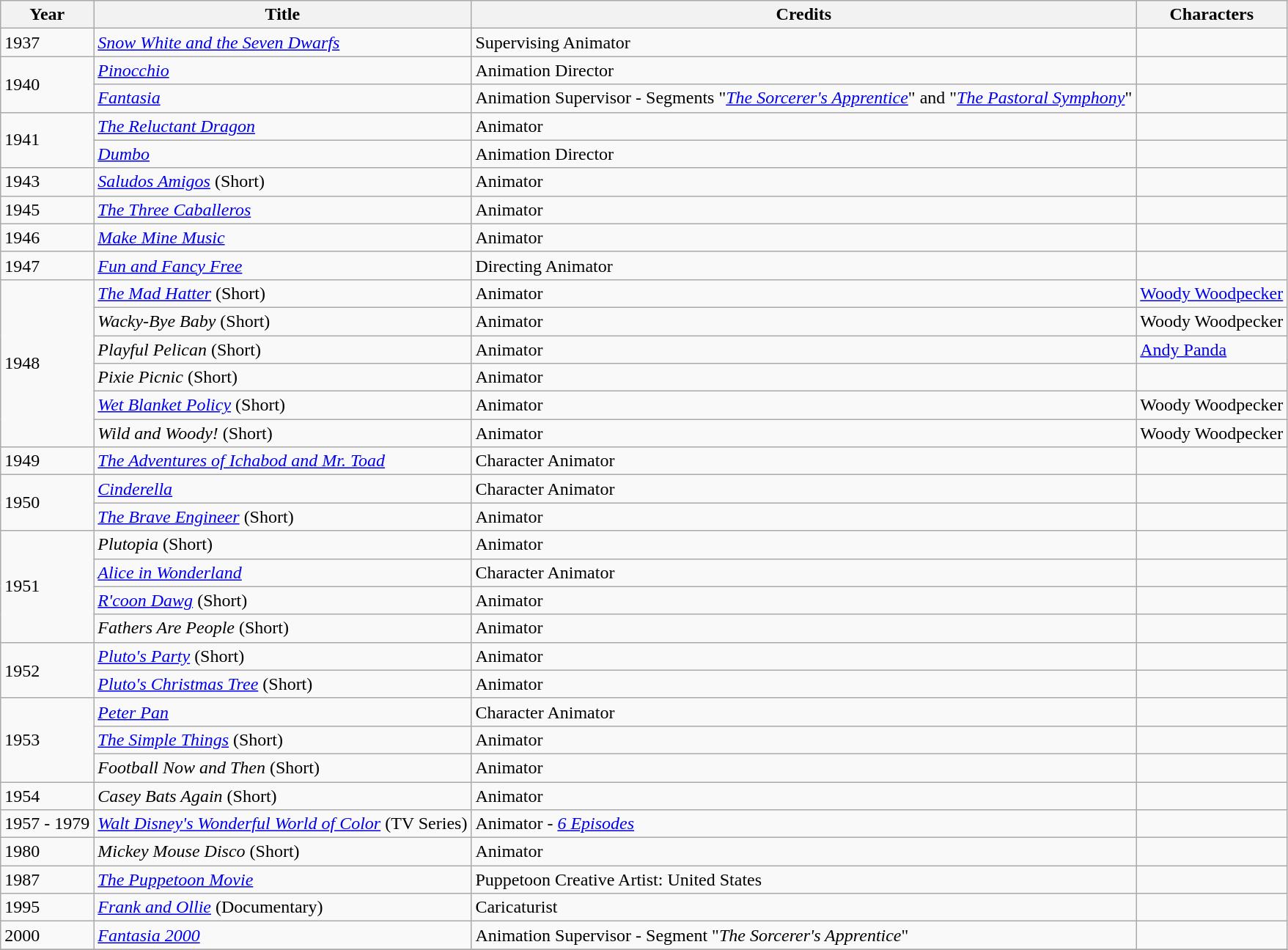<table class="wikitable sortable">
<tr>
<th>Year</th>
<th>Title</th>
<th>Credits</th>
<th>Characters</th>
</tr>
<tr>
<td>1937</td>
<td><em><a href='#'>Snow White and the Seven Dwarfs</a></em></td>
<td>Supervising Animator</td>
<td></td>
</tr>
<tr>
<td rowspan="2">1940</td>
<td><em><a href='#'>Pinocchio</a></em></td>
<td>Animation Director</td>
<td></td>
</tr>
<tr>
<td><em><a href='#'>Fantasia</a></em></td>
<td>Animation Supervisor - Segments "<em><a href='#'>The Sorcerer's Apprentice</a></em>" and "<em><a href='#'>The Pastoral Symphony</a></em>"</td>
<td></td>
</tr>
<tr>
<td rowspan="2">1941</td>
<td><em><a href='#'>The Reluctant Dragon</a></em></td>
<td>Animator</td>
<td></td>
</tr>
<tr>
<td><em><a href='#'>Dumbo</a></em></td>
<td>Animation Director</td>
<td></td>
</tr>
<tr>
<td>1943</td>
<td><em><a href='#'>Saludos Amigos</a></em> (Short)</td>
<td>Animator</td>
<td></td>
</tr>
<tr>
<td>1945</td>
<td><em><a href='#'>The Three Caballeros</a></em></td>
<td>Animator</td>
<td></td>
</tr>
<tr>
<td>1946</td>
<td><em><a href='#'>Make Mine Music</a></em></td>
<td>Animator</td>
<td></td>
</tr>
<tr>
<td>1947</td>
<td><em><a href='#'>Fun and Fancy Free</a></em></td>
<td>Directing Animator</td>
<td></td>
</tr>
<tr>
<td rowspan="6">1948</td>
<td><em><a href='#'>The Mad Hatter</a></em> (Short)</td>
<td>Animator</td>
<td><a href='#'>Woody Woodpecker</a></td>
</tr>
<tr>
<td><em>Wacky-Bye Baby</em> (Short)</td>
<td>Animator</td>
<td>Woody Woodpecker</td>
</tr>
<tr>
<td><em>Playful Pelican</em> (Short)</td>
<td>Animator</td>
<td><a href='#'>Andy Panda</a></td>
</tr>
<tr>
<td><em>Pixie Picnic</em> (Short)</td>
<td>Animator</td>
<td></td>
</tr>
<tr>
<td><em><a href='#'>Wet Blanket Policy</a></em> (Short)</td>
<td>Animator</td>
<td>Woody Woodpecker</td>
</tr>
<tr>
<td><em>Wild and Woody!</em> (Short)</td>
<td>Animator</td>
<td>Woody Woodpecker</td>
</tr>
<tr>
<td>1949</td>
<td><em><a href='#'>The Adventures of Ichabod and Mr. Toad</a></em></td>
<td>Character Animator</td>
<td></td>
</tr>
<tr>
<td rowspan="2">1950</td>
<td><em><a href='#'>Cinderella</a></em></td>
<td>Character Animator</td>
<td></td>
</tr>
<tr>
<td><em><a href='#'>The Brave Engineer</a></em> (Short)</td>
<td>Animator</td>
<td></td>
</tr>
<tr>
<td rowspan="4">1951</td>
<td><em>Plutopia</em> (Short)</td>
<td>Animator</td>
<td></td>
</tr>
<tr>
<td><em><a href='#'>Alice in Wonderland</a></em></td>
<td>Character Animator</td>
<td></td>
</tr>
<tr>
<td><em><a href='#'>R'coon Dawg</a></em> (Short)</td>
<td>Animator</td>
<td></td>
</tr>
<tr>
<td><em>Fathers Are People</em> (Short)</td>
<td>Animator</td>
<td></td>
</tr>
<tr>
<td rowspan="2">1952</td>
<td><em><a href='#'>Pluto's Party</a></em> (Short)</td>
<td>Animator</td>
<td></td>
</tr>
<tr>
<td><em><a href='#'>Pluto's Christmas Tree</a></em> (Short)</td>
<td>Animator</td>
<td></td>
</tr>
<tr>
<td rowspan="3">1953</td>
<td><em><a href='#'>Peter Pan</a></em></td>
<td>Character Animator</td>
<td></td>
</tr>
<tr>
<td><em><a href='#'>The Simple Things</a></em> (Short)</td>
<td>Animator</td>
<td></td>
</tr>
<tr>
<td><em>Football Now and Then</em> (Short)</td>
<td>Animator</td>
<td></td>
</tr>
<tr>
<td>1954</td>
<td><em>Casey Bats Again</em> (Short)</td>
<td>Animator</td>
<td></td>
</tr>
<tr>
<td>1957 - 1979</td>
<td><em><a href='#'>Walt Disney's Wonderful World of Color</a></em> (TV Series)</td>
<td>Animator - <em><a href='#'>6 Episodes</a></em></td>
<td></td>
</tr>
<tr>
<td>1980</td>
<td><em>Mickey Mouse Disco</em> (Short)</td>
<td>Animator</td>
<td></td>
</tr>
<tr>
<td>1987</td>
<td><em><a href='#'>The Puppetoon Movie</a></em></td>
<td>Puppetoon Creative Artist: United States</td>
<td></td>
</tr>
<tr>
<td>1995</td>
<td><em><a href='#'>Frank and Ollie</a></em> (Documentary)</td>
<td>Caricaturist</td>
<td></td>
</tr>
<tr>
<td>2000</td>
<td><em><a href='#'>Fantasia 2000</a></em></td>
<td>Animation Supervisor - Segment "<em>The Sorcerer's Apprentice</em>"</td>
<td></td>
</tr>
<tr>
</tr>
</table>
